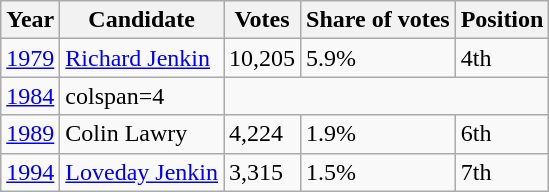<table class="wikitable">
<tr>
<th>Year</th>
<th>Candidate</th>
<th>Votes</th>
<th>Share of votes</th>
<th>Position</th>
</tr>
<tr>
<td><a href='#'>1979</a></td>
<td><a href='#'>Richard Jenkin</a></td>
<td>10,205</td>
<td>5.9%</td>
<td>4th</td>
</tr>
<tr>
<td><a href='#'>1984</a></td>
<td>colspan=4 </td>
</tr>
<tr>
<td><a href='#'>1989</a></td>
<td>Colin Lawry</td>
<td>4,224</td>
<td>1.9%</td>
<td>6th</td>
</tr>
<tr>
<td><a href='#'>1994</a></td>
<td><a href='#'>Loveday Jenkin</a></td>
<td>3,315</td>
<td>1.5%</td>
<td>7th</td>
</tr>
</table>
